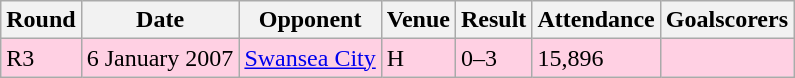<table class="wikitable">
<tr>
<th>Round</th>
<th>Date</th>
<th>Opponent</th>
<th>Venue</th>
<th>Result</th>
<th>Attendance</th>
<th>Goalscorers</th>
</tr>
<tr style="background-color: #ffd0e3;">
<td>R3</td>
<td>6 January 2007</td>
<td><a href='#'>Swansea City</a></td>
<td>H</td>
<td>0–3</td>
<td>15,896</td>
<td></td>
</tr>
</table>
